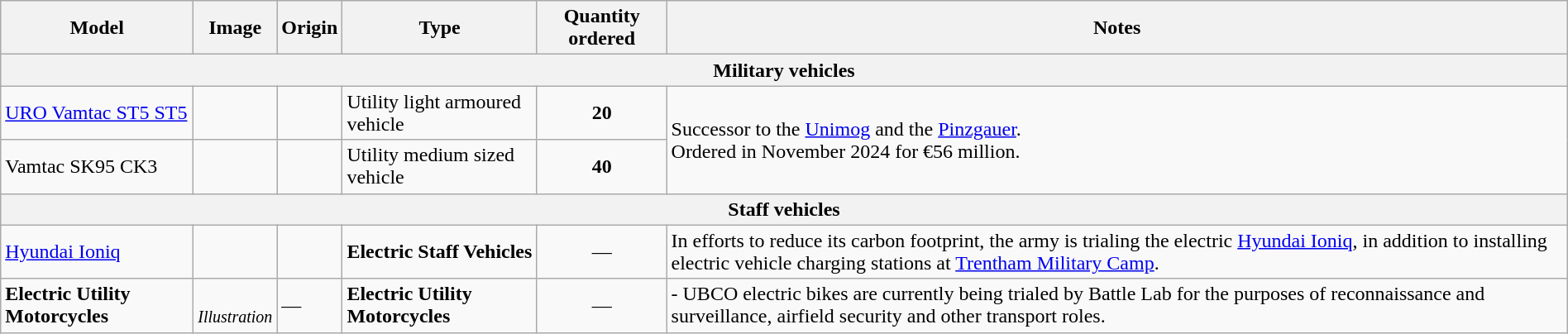<table class="wikitable" style="width:100%;">
<tr>
<th>Model</th>
<th>Image</th>
<th>Origin</th>
<th>Type</th>
<th>Quantity ordered</th>
<th>Notes</th>
</tr>
<tr>
<th colspan="6">Military vehicles</th>
</tr>
<tr>
<td><a href='#'>URO Vamtac ST5 ST5</a></td>
<td></td>
<td></td>
<td>Utility light armoured vehicle</td>
<td style="text-align: center;"><strong>20</strong></td>
<td rowspan="2">Successor to the <a href='#'>Unimog</a> and the <a href='#'>Pinzgauer</a>.<br>Ordered in November 2024 for €56 million.</td>
</tr>
<tr>
<td>Vamtac SK95 CK3</td>
<td></td>
<td></td>
<td>Utility medium sized vehicle</td>
<td style="text-align: center;"><strong>40</strong></td>
</tr>
<tr>
<th colspan="6">Staff vehicles</th>
</tr>
<tr>
<td><a href='#'>Hyundai Ioniq</a></td>
<td></td>
<td></td>
<td><strong>Electric Staff Vehicles</strong></td>
<td style="text-align: center;">—</td>
<td>In efforts to reduce its carbon footprint, the army is trialing the electric <a href='#'>Hyundai Ioniq</a>, in addition to installing electric vehicle charging stations at <a href='#'>Trentham Military Camp</a>.</td>
</tr>
<tr>
<td><strong>Electric Utility Motorcycles</strong></td>
<td><br><em><small>Illustration</small></em></td>
<td>—</td>
<td><strong>Electric Utility Motorcycles</strong></td>
<td style="text-align: center;">—</td>
<td>- UBCO electric bikes are currently being trialed by Battle Lab for the purposes of reconnaissance and surveillance, airfield security and other transport roles.</td>
</tr>
</table>
